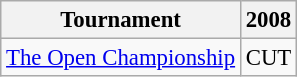<table class="wikitable" style="font-size:95%;text-align:center;">
<tr>
<th>Tournament</th>
<th>2008</th>
</tr>
<tr>
<td align=left><a href='#'>The Open Championship</a></td>
<td>CUT</td>
</tr>
</table>
